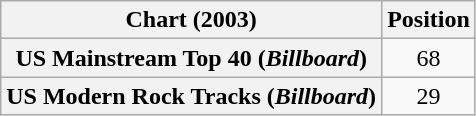<table class="wikitable plainrowheaders" style="text-align:center">
<tr>
<th>Chart (2003)</th>
<th>Position</th>
</tr>
<tr>
<th scope="row">US Mainstream Top 40 (<em>Billboard</em>)</th>
<td>68</td>
</tr>
<tr>
<th scope="row">US Modern Rock Tracks (<em>Billboard</em>)</th>
<td>29</td>
</tr>
</table>
